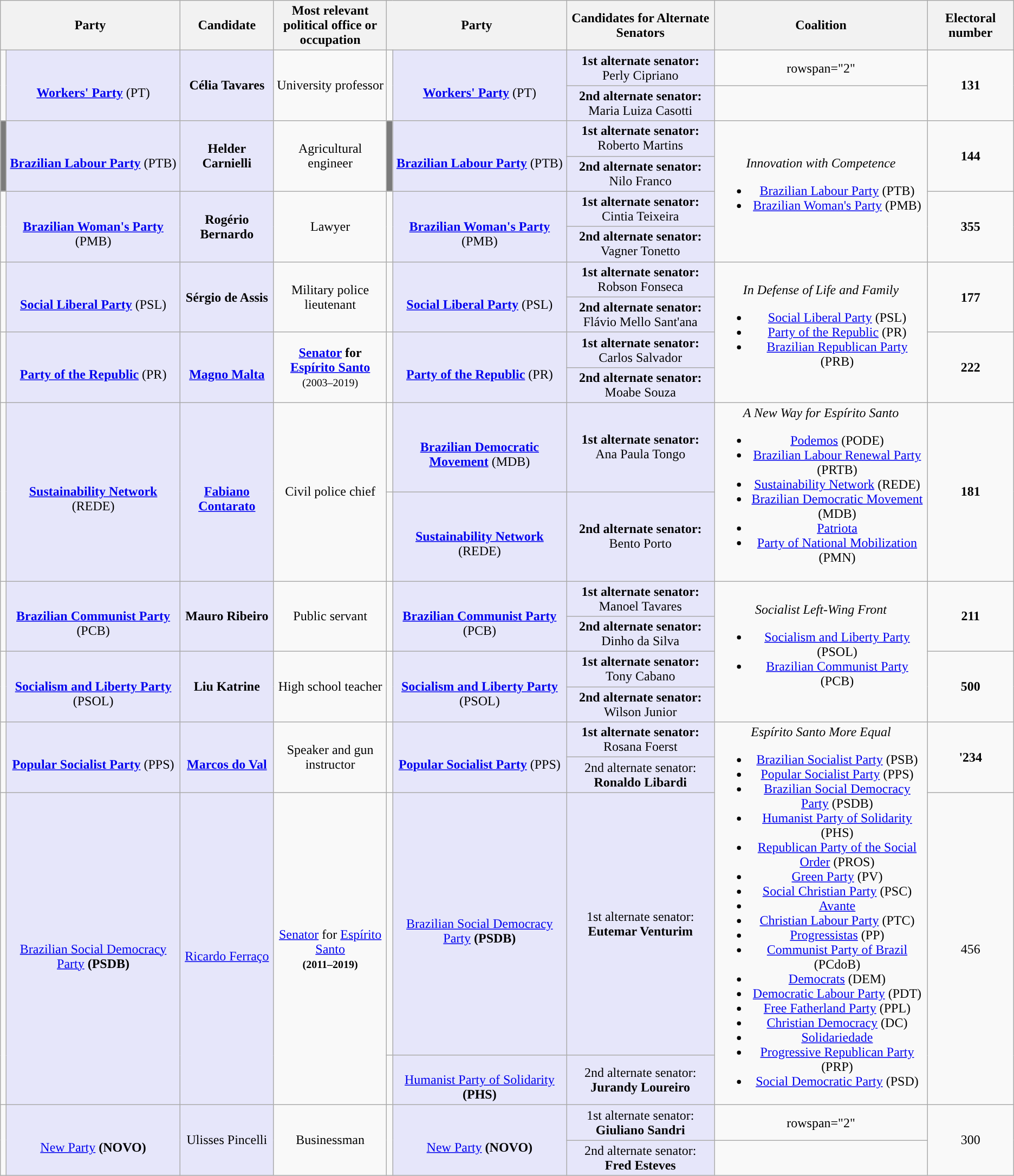<table class="wikitable" style="text-align:center">
<tr>
<th colspan="2">Party</th>
<th>Candidate</th>
<th style="max-width:10em">Most relevant political office or occupation</th>
<th colspan="2">Party</th>
<th>Candidates for Alternate Senators</th>
<th>Coalition</th>
<th>Electoral number</th>
</tr>
<tr>
<td rowspan="2" style="background:"></td>
<td rowspan="2" style="background:lavender;" max-width:150px><br><strong><a href='#'>Workers' Party</a></strong> (PT)</td>
<td rowspan="2" style="background:lavender;" max-width:150px><strong>Célia Tavares</strong></td>
<td rowspan="2" style="max-width:10em">University professor</td>
<td rowspan="2" style="background:"></td>
<td rowspan="2" style="background:lavender;" max-width:150px><br><strong><a href='#'>Workers' Party</a></strong> (PT)</td>
<td style="background:lavender;"><strong>1st alternate senator:</strong><br>Perly Cipriano</td>
<td>rowspan="2" </td>
<td rowspan="2"><strong>131</strong></td>
</tr>
<tr>
<td style="background:lavender;"><strong>2nd alternate senator:</strong><br>Maria Luiza Casotti</td>
</tr>
<tr>
<td rowspan="2" style="background:#7B7B7B"></td>
<td rowspan="2" style="background:lavender;" max-width:150px><br><strong><a href='#'>Brazilian Labour Party</a></strong> (PTB)</td>
<td rowspan="2" style="background:lavender;" max-width:150px><strong>Helder Carnielli</strong></td>
<td rowspan="2" style="max-width:10em">Agricultural engineer</td>
<td rowspan="2" style="background:#7B7B7B"></td>
<td rowspan="2" style="background:lavender;" max-width:150px><br><strong><a href='#'>Brazilian Labour Party</a></strong> (PTB)</td>
<td style="background:lavender;"><strong>1st alternate senator:</strong><br>Roberto Martins</td>
<td rowspan="4"><em>Innovation with Competence</em><br><ul><li><a href='#'>Brazilian Labour Party</a> (PTB)</li><li><a href='#'>Brazilian Woman's Party</a> (PMB)</li></ul></td>
<td rowspan="2"><strong>144</strong></td>
</tr>
<tr>
<td style="background:lavender;"><strong>2nd alternate senator:</strong><br>Nilo Franco</td>
</tr>
<tr>
<td rowspan="2" style="background:"></td>
<td rowspan="2" style="background:lavender;" max-width:150px><br><strong><a href='#'>Brazilian Woman's Party</a></strong> (PMB)</td>
<td rowspan="2" style="background:lavender;" max-width:150px><strong>Rogério Bernardo</strong></td>
<td rowspan="2" style="max-width:10em">Lawyer</td>
<td rowspan="2" style="background:"></td>
<td rowspan="2" style="background:lavender;" max-width:150px><br><strong><a href='#'>Brazilian Woman's Party</a></strong> (PMB)</td>
<td style="background:lavender;"><strong>1st alternate senator:</strong><br>Cintia Teixeira</td>
<td rowspan="2"><strong>355</strong></td>
</tr>
<tr>
<td style="background:lavender;"><strong>2nd alternate senator:</strong><br>Vagner Tonetto</td>
</tr>
<tr>
<td rowspan="2" style="background:"></td>
<td rowspan="2" style="background:lavender;" max-width:150px><br><strong><a href='#'>Social Liberal Party</a></strong> (PSL)</td>
<td rowspan="2" style="background:lavender;" max-width:150px><strong>Sérgio de Assis</strong></td>
<td rowspan="2" style="max-width:10em">Military police lieutenant</td>
<td rowspan="2" style="background:"></td>
<td rowspan="2" style="background:lavender;" max-width:150px><br><strong><a href='#'>Social Liberal Party</a></strong> (PSL)</td>
<td style="background:lavender;"><strong>1st alternate senator:</strong><br>Robson Fonseca</td>
<td rowspan="4"><em>In Defense of Life and Family</em><br><ul><li><a href='#'>Social Liberal Party</a> (PSL)</li><li><a href='#'>Party of the Republic</a> (PR)</li><li><a href='#'>Brazilian Republican Party</a> (PRB)</li></ul></td>
<td rowspan="2"><strong>177</strong></td>
</tr>
<tr>
<td style="background:lavender;"><strong>2nd alternate senator:</strong><br>Flávio Mello Sant'ana</td>
</tr>
<tr>
<td rowspan="2" style="background:"></td>
<td rowspan="2" style="background:lavender;" max-width:150px><br><strong><a href='#'>Party of the Republic</a></strong> (PR)</td>
<td rowspan="2" style="background:lavender;" max-width:150px><br><strong><a href='#'>Magno Malta</a></strong></td>
<td rowspan="2" style="max-width:10em"><strong><a href='#'>Senator</a> for <a href='#'>Espírito Santo</a></strong><br><small>(2003–2019)</small></td>
<td rowspan="2" style="background:"></td>
<td rowspan="2" style="background:lavender;" max-width:150px><br><strong><a href='#'>Party of the Republic</a></strong> (PR)</td>
<td style="background:lavender;"><strong>1st alternate senator:</strong><br>Carlos Salvador</td>
<td rowspan="2"><strong>222</strong></td>
</tr>
<tr>
<td style="background:lavender;"><strong>2nd alternate senator:</strong><br>Moabe Souza</td>
</tr>
<tr>
<td rowspan="2" style="background:"></td>
<td rowspan="2" style="background:lavender;" max-width:150px><br><strong><a href='#'>Sustainability Network</a></strong> (REDE)</td>
<td rowspan="2" style="background:lavender;" max-width:150px><br><strong><a href='#'>Fabiano Contarato</a></strong></td>
<td rowspan="2" style="max-width:10em">Civil police chief</td>
<td style="background:"></td>
<td style="background:lavender;" max-width:150px><br><strong><a href='#'>Brazilian Democratic Movement</a></strong> (MDB)</td>
<td style="background:lavender;"><strong>1st alternate senator:</strong><br>Ana Paula Tongo</td>
<td rowspan="2"><em>A New Way for Espírito Santo</em><br><ul><li><a href='#'>Podemos</a> (PODE)</li><li><a href='#'>Brazilian Labour Renewal Party</a> (PRTB)</li><li><a href='#'>Sustainability Network</a> (REDE)</li><li><a href='#'>Brazilian Democratic Movement</a> (MDB)</li><li><a href='#'>Patriota</a></li><li><a href='#'>Party of National Mobilization</a> (PMN)</li></ul></td>
<td rowspan="2"><strong>181</strong></td>
</tr>
<tr>
<td style="background:"></td>
<td style="background:lavender;" max-width:150px><br><strong><a href='#'>Sustainability Network</a></strong> (REDE)</td>
<td style="background:lavender;"><strong>2nd alternate senator:</strong><br>Bento Porto</td>
</tr>
<tr>
<td rowspan="2" style="background:"></td>
<td rowspan="2" style="background:lavender;" max-width:150px><br><strong><a href='#'>Brazilian Communist Party</a></strong> (PCB)</td>
<td rowspan="2" style="background:lavender;" max-width:150px><strong>Mauro Ribeiro</strong></td>
<td rowspan="2" style="max-width:10em">Public servant</td>
<td rowspan="2" style="background:"></td>
<td rowspan="2" style="background:lavender;" max-width:150px><br><strong><a href='#'>Brazilian Communist Party</a></strong> (PCB)</td>
<td style="background:lavender;"><strong>1st alternate senator:</strong><br>Manoel Tavares</td>
<td rowspan="4"><em>Socialist Left-Wing Front</em><br><ul><li><a href='#'>Socialism and Liberty Party</a> (PSOL)</li><li><a href='#'>Brazilian Communist Party</a> (PCB)</li></ul></td>
<td rowspan="2"><strong>211</strong></td>
</tr>
<tr>
<td style="background:lavender;"><strong>2nd alternate senator:</strong><br>Dinho da Silva</td>
</tr>
<tr>
<td rowspan="2" style="background:"></td>
<td rowspan="2" style="background:lavender;" max-width:150px><br><strong><a href='#'>Socialism and Liberty Party</a></strong> (PSOL)</td>
<td rowspan="2" style="background:lavender;" max-width:150px><strong>Liu Katrine</strong></td>
<td rowspan="2" style="max-width:10em">High school teacher</td>
<td rowspan="2" style="background:"></td>
<td rowspan="2" style="background:lavender;" max-width:150px><br><strong><a href='#'>Socialism and Liberty Party</a></strong> (PSOL)</td>
<td style="background:lavender;"><strong>1st alternate senator:</strong><br>Tony Cabano</td>
<td rowspan="2"><strong>500</strong></td>
</tr>
<tr>
<td style="background:lavender;"><strong>2nd alternate senator:</strong><br>Wilson Junior</td>
</tr>
<tr>
<td rowspan="2" style="background:"></td>
<td rowspan="2" style="background:lavender;" max-width:150px><br><strong><a href='#'>Popular Socialist Party</a></strong> (PPS)</td>
<td rowspan="2" style="background:lavender;" max-width:150px><br><strong><a href='#'>Marcos do Val</a></strong></td>
<td rowspan="2" style="max-width:10em">Speaker and gun instructor</td>
<td rowspan="2" style="background:"></td>
<td rowspan="2" style="background:lavender;" max-width:150px><br><strong><a href='#'>Popular Socialist Party</a></strong> (PPS)</td>
<td style="background:lavender;"><strong>1st alternate senator:</strong><br>Rosana Foerst</td>
<td rowspan="4"><em>Espírito Santo More Equal</em><br><ul><li><a href='#'>Brazilian Socialist Party</a> (PSB)</li><li><a href='#'>Popular Socialist Party</a> (PPS)</li><li><a href='#'>Brazilian Social Democracy Party</a> (PSDB)</li><li><a href='#'>Humanist Party of Solidarity</a> (PHS)</li><li><a href='#'>Republican Party of the Social Order</a> (PROS)</li><li><a href='#'>Green Party</a> (PV)</li><li><a href='#'>Social Christian Party</a> (PSC)</li><li><a href='#'>Avante</a></li><li><a href='#'>Christian Labour Party</a> (PTC)</li><li><a href='#'>Progressistas</a> (PP)</li><li><a href='#'>Communist Party of Brazil</a> (PCdoB)</li><li><a href='#'>Democrats</a> (DEM)</li><li><a href='#'>Democratic Labour Party</a> (PDT)</li><li><a href='#'>Free Fatherland Party</a> (PPL)</li><li><a href='#'>Christian Democracy</a> (DC)</li><li><a href='#'>Solidariedade</a></li><li><a href='#'>Progressive Republican Party</a> (PRP)</li><li><a href='#'>Social Democratic Party</a> (PSD)</li></ul></td>
<td rowspan="2"><strong>'234<em></td>
</tr>
<tr>
<td style="background:lavender;"></strong>2nd alternate senator:<strong><br>Ronaldo Libardi</td>
</tr>
<tr>
<td rowspan="2" style="background:"></td>
<td rowspan="2" style="background:lavender;" max-width:150px><br></strong><a href='#'>Brazilian Social Democracy Party</a><strong> (PSDB)</td>
<td rowspan="2" style="background:lavender;" max-width:150px><br></strong><a href='#'>Ricardo Ferraço</a><strong></td>
<td rowspan="2" style="max-width:10em"></strong><a href='#'>Senator</a> for <a href='#'>Espírito Santo</a><strong><br><small>(2011–2019)</small></td>
<td style="background:"></td>
<td style="background:lavender;" max-width:150px><br></strong><a href='#'>Brazilian Social Democracy Party</a><strong> (PSDB)</td>
<td style="background:lavender;"></strong>1st alternate senator:<strong><br>Eutemar Venturim</td>
<td rowspan="2"></strong>456<strong></td>
</tr>
<tr>
<td style="background:"></td>
<td style="background:lavender;" max-width:150px><br></strong><a href='#'>Humanist Party of Solidarity</a><strong> (PHS)</td>
<td style="background:lavender;"></strong>2nd alternate senator:<strong><br>Jurandy Loureiro</td>
</tr>
<tr>
<td rowspan="2" style="background:"></td>
<td rowspan="2" style="background:lavender;" max-width:150px><br></strong><a href='#'>New Party</a><strong> (NOVO)</td>
<td rowspan="2" style="background:lavender;" max-width:150px></strong>Ulisses Pincelli<strong></td>
<td rowspan="2" style="max-width:10em">Businessman</td>
<td rowspan="2" style="background:"></td>
<td rowspan="2" style="background:lavender;" max-width:150px><br></strong><a href='#'>New Party</a><strong> (NOVO)</td>
<td style="background:lavender;"></strong>1st alternate senator:<strong><br>Giuliano Sandri</td>
<td>rowspan="2" </td>
<td rowspan="2"></strong>300<strong></td>
</tr>
<tr>
<td style="background:lavender;"></strong>2nd alternate senator:<strong><br>Fred Esteves</td>
</tr>
</table>
